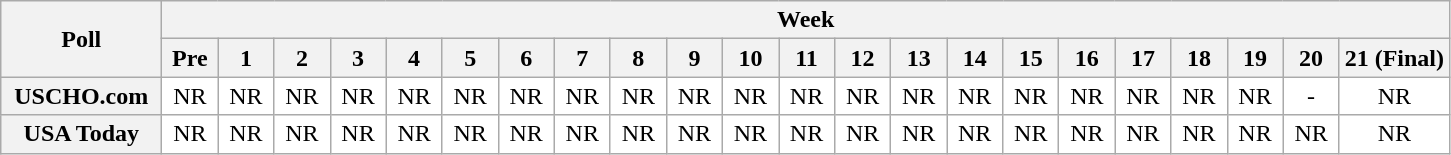<table class="wikitable" style="white-space:nowrap;">
<tr>
<th scope="col" width="100" rowspan="2">Poll</th>
<th colspan="25">Week</th>
</tr>
<tr>
<th scope="col" width="30">Pre</th>
<th scope="col" width="30">1</th>
<th scope="col" width="30">2</th>
<th scope="col" width="30">3</th>
<th scope="col" width="30">4</th>
<th scope="col" width="30">5</th>
<th scope="col" width="30">6</th>
<th scope="col" width="30">7</th>
<th scope="col" width="30">8</th>
<th scope="col" width="30">9</th>
<th scope="col" width="30">10</th>
<th scope="col" width="30">11</th>
<th scope="col" width="30">12</th>
<th scope="col" width="30">13</th>
<th scope="col" width="30">14</th>
<th scope="col" width="30">15</th>
<th scope="col" width="30">16</th>
<th scope="col" width="30">17</th>
<th scope="col" width="30">18</th>
<th scope="col" width="30">19</th>
<th scope="col" width="30">20</th>
<th scope="col" width="30">21 (Final)</th>
</tr>
<tr style="text-align:center;">
<th>USCHO.com</th>
<td bgcolor=FFFFFF>NR</td>
<td bgcolor=FFFFFF>NR</td>
<td bgcolor=FFFFFF>NR</td>
<td bgcolor=FFFFFF>NR</td>
<td bgcolor=FFFFFF>NR</td>
<td bgcolor=FFFFFF>NR</td>
<td bgcolor=FFFFFF>NR</td>
<td bgcolor=FFFFFF>NR</td>
<td bgcolor=FFFFFF>NR</td>
<td bgcolor=FFFFFF>NR</td>
<td bgcolor=FFFFFF>NR</td>
<td bgcolor=FFFFFF>NR</td>
<td bgcolor=FFFFFF>NR</td>
<td bgcolor=FFFFFF>NR</td>
<td bgcolor=FFFFFF>NR</td>
<td bgcolor=FFFFFF>NR</td>
<td bgcolor=FFFFFF>NR</td>
<td bgcolor=FFFFFF>NR</td>
<td bgcolor=FFFFFF>NR</td>
<td bgcolor=FFFFFF>NR</td>
<td bgcolor=FFFFFF>-</td>
<td bgcolor=FFFFFF>NR</td>
</tr>
<tr style="text-align:center;">
<th>USA Today</th>
<td bgcolor=FFFFFF>NR</td>
<td bgcolor=FFFFFF>NR</td>
<td bgcolor=FFFFFF>NR</td>
<td bgcolor=FFFFFF>NR</td>
<td bgcolor=FFFFFF>NR</td>
<td bgcolor=FFFFFF>NR</td>
<td bgcolor=FFFFFF>NR</td>
<td bgcolor=FFFFFF>NR</td>
<td bgcolor=FFFFFF>NR</td>
<td bgcolor=FFFFFF>NR</td>
<td bgcolor=FFFFFF>NR</td>
<td bgcolor=FFFFFF>NR</td>
<td bgcolor=FFFFFF>NR</td>
<td bgcolor=FFFFFF>NR</td>
<td bgcolor=FFFFFF>NR</td>
<td bgcolor=FFFFFF>NR</td>
<td bgcolor=FFFFFF>NR</td>
<td bgcolor=FFFFFF>NR</td>
<td bgcolor=FFFFFF>NR</td>
<td bgcolor=FFFFFF>NR</td>
<td bgcolor=FFFFFF>NR</td>
<td bgcolor=FFFFFF>NR</td>
</tr>
</table>
